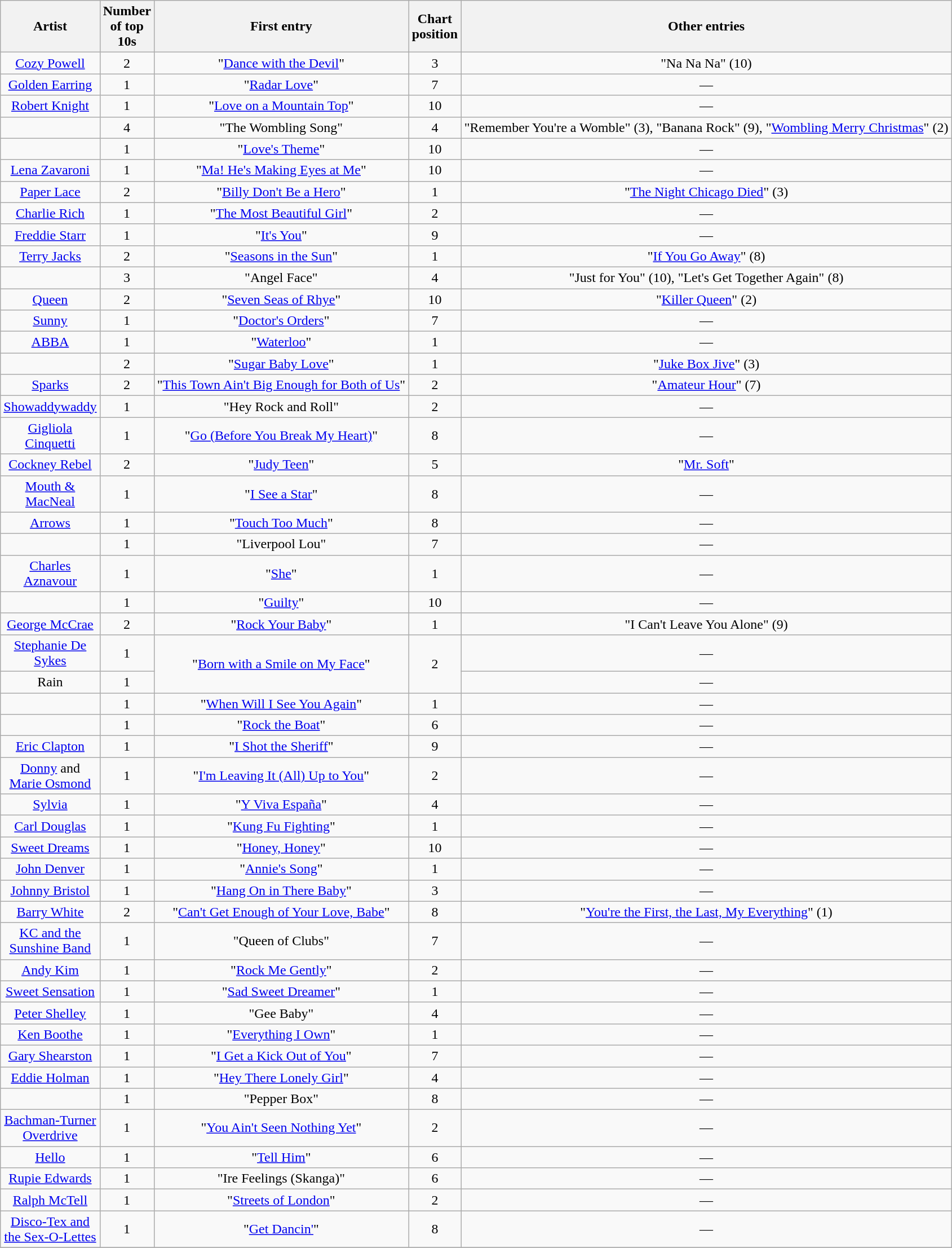<table class="wikitable sortable mw-collapsible mw-collapsed" style="text-align: center;">
<tr>
<th scope="col" style="width:55px;">Artist</th>
<th scope="col" style="width:55px;" data-sort-type="number">Number of top 10s</th>
<th scope="col" style="text-align:center;">First entry</th>
<th scope="col" style="width:55px;" data-sort-type="number">Chart position</th>
<th scope="col" style="text-align:center;">Other entries</th>
</tr>
<tr>
<td><a href='#'>Cozy Powell</a></td>
<td>2</td>
<td>"<a href='#'>Dance with the Devil</a>"</td>
<td>3</td>
<td>"Na Na Na" (10)</td>
</tr>
<tr>
<td><a href='#'>Golden Earring</a></td>
<td>1</td>
<td>"<a href='#'>Radar Love</a>"</td>
<td>7</td>
<td>—</td>
</tr>
<tr>
<td><a href='#'>Robert Knight</a></td>
<td>1</td>
<td>"<a href='#'>Love on a Mountain Top</a>"</td>
<td>10</td>
<td>—</td>
</tr>
<tr>
<td></td>
<td>4</td>
<td>"The Wombling Song"</td>
<td>4</td>
<td>"Remember You're a Womble" (3), "Banana Rock" (9), "<a href='#'>Wombling Merry Christmas</a>" (2) </td>
</tr>
<tr>
<td></td>
<td>1</td>
<td>"<a href='#'>Love's Theme</a>"</td>
<td>10</td>
<td>—</td>
</tr>
<tr>
<td><a href='#'>Lena Zavaroni</a></td>
<td>1</td>
<td>"<a href='#'>Ma! He's Making Eyes at Me</a>"</td>
<td>10</td>
<td>—</td>
</tr>
<tr>
<td><a href='#'>Paper Lace</a></td>
<td>2</td>
<td>"<a href='#'>Billy Don't Be a Hero</a>"</td>
<td>1</td>
<td>"<a href='#'>The Night Chicago Died</a>" (3)</td>
</tr>
<tr>
<td><a href='#'>Charlie Rich</a></td>
<td>1</td>
<td>"<a href='#'>The Most Beautiful Girl</a>"</td>
<td>2</td>
<td>—</td>
</tr>
<tr>
<td><a href='#'>Freddie Starr</a></td>
<td>1</td>
<td>"<a href='#'>It's You</a>"</td>
<td>9</td>
<td>—</td>
</tr>
<tr>
<td><a href='#'>Terry Jacks</a></td>
<td>2</td>
<td>"<a href='#'>Seasons in the Sun</a>"</td>
<td>1</td>
<td>"<a href='#'>If You Go Away</a>" (8)</td>
</tr>
<tr>
<td></td>
<td>3</td>
<td>"Angel Face"</td>
<td>4</td>
<td>"Just for You" (10), "Let's Get Together Again" (8)</td>
</tr>
<tr>
<td><a href='#'>Queen</a></td>
<td>2</td>
<td>"<a href='#'>Seven Seas of Rhye</a>"</td>
<td>10</td>
<td>"<a href='#'>Killer Queen</a>" (2)</td>
</tr>
<tr>
<td><a href='#'>Sunny</a></td>
<td>1</td>
<td>"<a href='#'>Doctor's Orders</a>"</td>
<td>7</td>
<td>—</td>
</tr>
<tr>
<td><a href='#'>ABBA</a></td>
<td>1</td>
<td>"<a href='#'>Waterloo</a>"</td>
<td>1</td>
<td>—</td>
</tr>
<tr>
<td></td>
<td>2</td>
<td>"<a href='#'>Sugar Baby Love</a>"</td>
<td>1</td>
<td>"<a href='#'>Juke Box Jive</a>" (3)</td>
</tr>
<tr>
<td><a href='#'>Sparks</a></td>
<td>2</td>
<td>"<a href='#'>This Town Ain't Big Enough for Both of Us</a>"</td>
<td>2</td>
<td>"<a href='#'>Amateur Hour</a>" (7)</td>
</tr>
<tr>
<td><a href='#'>Showaddywaddy</a></td>
<td>1</td>
<td>"Hey Rock and Roll"</td>
<td>2</td>
<td>—</td>
</tr>
<tr>
<td><a href='#'>Gigliola Cinquetti</a></td>
<td>1</td>
<td>"<a href='#'>Go (Before You Break My Heart)</a>"</td>
<td>8</td>
<td>—</td>
</tr>
<tr>
<td><a href='#'>Cockney Rebel</a></td>
<td>2</td>
<td>"<a href='#'>Judy Teen</a>"</td>
<td>5</td>
<td>"<a href='#'>Mr. Soft</a>"</td>
</tr>
<tr>
<td><a href='#'>Mouth & MacNeal</a></td>
<td>1</td>
<td>"<a href='#'>I See a Star</a>"</td>
<td>8</td>
<td>—</td>
</tr>
<tr>
<td><a href='#'>Arrows</a></td>
<td>1</td>
<td>"<a href='#'>Touch Too Much</a>"</td>
<td>8</td>
<td>—</td>
</tr>
<tr>
<td></td>
<td>1</td>
<td>"Liverpool Lou"</td>
<td>7</td>
<td>—</td>
</tr>
<tr>
<td><a href='#'>Charles Aznavour</a></td>
<td>1</td>
<td>"<a href='#'>She</a>"</td>
<td>1</td>
<td>—</td>
</tr>
<tr>
<td></td>
<td>1</td>
<td>"<a href='#'>Guilty</a>"</td>
<td>10</td>
<td>—</td>
</tr>
<tr>
<td><a href='#'>George McCrae</a></td>
<td>2</td>
<td>"<a href='#'>Rock Your Baby</a>"</td>
<td>1</td>
<td>"I Can't Leave You Alone" (9)</td>
</tr>
<tr>
<td><a href='#'>Stephanie De Sykes</a></td>
<td>1</td>
<td rowspan="2" style="text-align:center">"<a href='#'>Born with a Smile on My Face</a>"</td>
<td rowspan="2" style="text-align:center">2</td>
<td>—</td>
</tr>
<tr>
<td>Rain</td>
<td>1</td>
<td>—</td>
</tr>
<tr>
<td></td>
<td>1</td>
<td>"<a href='#'>When Will I See You Again</a>"</td>
<td>1</td>
<td>—</td>
</tr>
<tr>
<td></td>
<td>1</td>
<td>"<a href='#'>Rock the Boat</a>"</td>
<td>6</td>
<td>—</td>
</tr>
<tr>
<td><a href='#'>Eric Clapton</a></td>
<td>1</td>
<td>"<a href='#'>I Shot the Sheriff</a>"</td>
<td>9</td>
<td>—</td>
</tr>
<tr>
<td><a href='#'>Donny</a> and <a href='#'>Marie Osmond</a></td>
<td>1</td>
<td>"<a href='#'>I'm Leaving It (All) Up to You</a>"</td>
<td>2</td>
<td>—</td>
</tr>
<tr>
<td><a href='#'>Sylvia</a></td>
<td>1</td>
<td>"<a href='#'>Y Viva España</a>"</td>
<td>4</td>
<td>—</td>
</tr>
<tr>
<td><a href='#'>Carl Douglas</a></td>
<td>1</td>
<td>"<a href='#'>Kung Fu Fighting</a>"</td>
<td>1</td>
<td>—</td>
</tr>
<tr>
<td><a href='#'>Sweet Dreams</a></td>
<td>1</td>
<td>"<a href='#'>Honey, Honey</a>"</td>
<td>10</td>
<td>—</td>
</tr>
<tr>
<td><a href='#'>John Denver</a></td>
<td>1</td>
<td>"<a href='#'>Annie's Song</a>"</td>
<td>1</td>
<td>—</td>
</tr>
<tr>
<td><a href='#'>Johnny Bristol</a></td>
<td>1</td>
<td>"<a href='#'>Hang On in There Baby</a>"</td>
<td>3</td>
<td>—</td>
</tr>
<tr>
<td><a href='#'>Barry White</a></td>
<td>2</td>
<td>"<a href='#'>Can't Get Enough of Your Love, Babe</a>"</td>
<td>8</td>
<td>"<a href='#'>You're the First, the Last, My Everything</a>" (1)</td>
</tr>
<tr>
<td><a href='#'>KC and the Sunshine Band</a></td>
<td>1</td>
<td>"Queen of Clubs"</td>
<td>7</td>
<td>—</td>
</tr>
<tr>
<td><a href='#'>Andy Kim</a></td>
<td>1</td>
<td>"<a href='#'>Rock Me Gently</a>"</td>
<td>2</td>
<td>—</td>
</tr>
<tr>
<td><a href='#'>Sweet Sensation</a></td>
<td>1</td>
<td>"<a href='#'>Sad Sweet Dreamer</a>"</td>
<td>1</td>
<td>—</td>
</tr>
<tr>
<td><a href='#'>Peter Shelley</a></td>
<td>1</td>
<td>"Gee Baby"</td>
<td>4</td>
<td>—</td>
</tr>
<tr>
<td><a href='#'>Ken Boothe</a></td>
<td>1</td>
<td>"<a href='#'>Everything I Own</a>"</td>
<td>1</td>
<td>—</td>
</tr>
<tr>
<td><a href='#'>Gary Shearston</a></td>
<td>1</td>
<td>"<a href='#'>I Get a Kick Out of You</a>"</td>
<td>7</td>
<td>—</td>
</tr>
<tr>
<td><a href='#'>Eddie Holman</a></td>
<td>1</td>
<td>"<a href='#'>Hey There Lonely Girl</a>"</td>
<td>4</td>
<td>—</td>
</tr>
<tr>
<td></td>
<td>1</td>
<td>"Pepper Box"</td>
<td>8</td>
<td>—</td>
</tr>
<tr>
<td><a href='#'>Bachman-Turner Overdrive</a></td>
<td>1</td>
<td>"<a href='#'>You Ain't Seen Nothing Yet</a>"</td>
<td>2</td>
<td>—</td>
</tr>
<tr>
<td><a href='#'>Hello</a></td>
<td>1</td>
<td>"<a href='#'>Tell Him</a>"</td>
<td>6</td>
<td>—</td>
</tr>
<tr>
<td><a href='#'>Rupie Edwards</a></td>
<td>1</td>
<td>"Ire Feelings (Skanga)"</td>
<td>6</td>
<td>—</td>
</tr>
<tr>
<td><a href='#'>Ralph McTell</a></td>
<td>1</td>
<td>"<a href='#'>Streets of London</a>" </td>
<td>2</td>
<td>—</td>
</tr>
<tr>
<td><a href='#'>Disco-Tex and the Sex-O-Lettes</a></td>
<td>1</td>
<td>"<a href='#'>Get Dancin'</a>"</td>
<td>8</td>
<td>—</td>
</tr>
<tr>
</tr>
</table>
